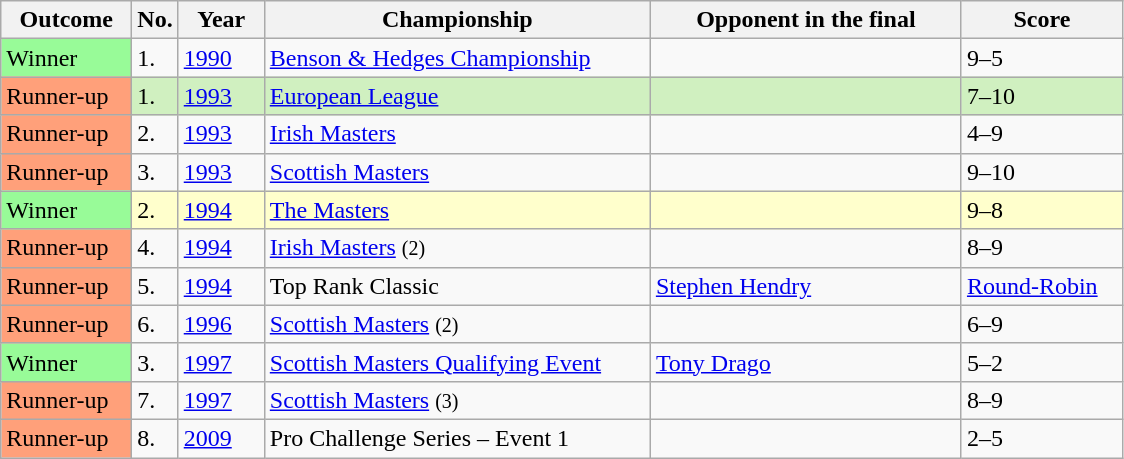<table class="sortable wikitable">
<tr>
<th width="80">Outcome</th>
<th width="20">No.</th>
<th width="50">Year</th>
<th width="250">Championship</th>
<th width="200">Opponent in the final</th>
<th width="100">Score</th>
</tr>
<tr>
<td style="background:#98FB98">Winner</td>
<td>1.</td>
<td><a href='#'>1990</a></td>
<td><a href='#'>Benson & Hedges Championship</a></td>
<td> </td>
<td>9–5</td>
</tr>
<tr style="background:#d0f0c0;">
<td style="background:#ffa07a;">Runner-up</td>
<td>1.</td>
<td><a href='#'>1993</a></td>
<td><a href='#'>European League</a></td>
<td> </td>
<td>7–10</td>
</tr>
<tr>
<td style="background:#ffa07a;">Runner-up</td>
<td>2.</td>
<td><a href='#'>1993</a></td>
<td><a href='#'>Irish Masters</a></td>
<td> </td>
<td>4–9</td>
</tr>
<tr>
<td style="background:#ffa07a;">Runner-up</td>
<td>3.</td>
<td><a href='#'>1993</a></td>
<td><a href='#'>Scottish Masters</a></td>
<td> </td>
<td>9–10</td>
</tr>
<tr style="background:#ffc;">
<td style="background:#98FB98">Winner</td>
<td>2.</td>
<td><a href='#'>1994</a></td>
<td><a href='#'>The Masters</a></td>
<td> </td>
<td>9–8</td>
</tr>
<tr>
<td style="background:#ffa07a;">Runner-up</td>
<td>4.</td>
<td><a href='#'>1994</a></td>
<td><a href='#'>Irish Masters</a> <small>(2)</small></td>
<td> </td>
<td>8–9</td>
</tr>
<tr>
<td style="background:#ffa07a;">Runner-up</td>
<td>5.</td>
<td><a href='#'>1994</a></td>
<td>Top Rank Classic</td>
<td> <a href='#'>Stephen Hendry</a></td>
<td><a href='#'>Round-Robin</a></td>
</tr>
<tr>
<td style="background:#ffa07a;">Runner-up</td>
<td>6.</td>
<td><a href='#'>1996</a></td>
<td><a href='#'>Scottish Masters</a> <small>(2)</small></td>
<td> </td>
<td>6–9</td>
</tr>
<tr>
<td style="background:#98FB98">Winner</td>
<td>3.</td>
<td><a href='#'>1997</a></td>
<td><a href='#'>Scottish Masters Qualifying Event</a></td>
<td> <a href='#'>Tony Drago</a></td>
<td>5–2</td>
</tr>
<tr>
<td style="background:#ffa07a;">Runner-up</td>
<td>7.</td>
<td><a href='#'>1997</a></td>
<td><a href='#'>Scottish Masters</a> <small>(3)</small></td>
<td> </td>
<td>8–9</td>
</tr>
<tr>
<td style="background:#ffa07a;">Runner-up</td>
<td>8.</td>
<td><a href='#'>2009</a></td>
<td>Pro Challenge Series – Event 1</td>
<td> </td>
<td>2–5</td>
</tr>
</table>
